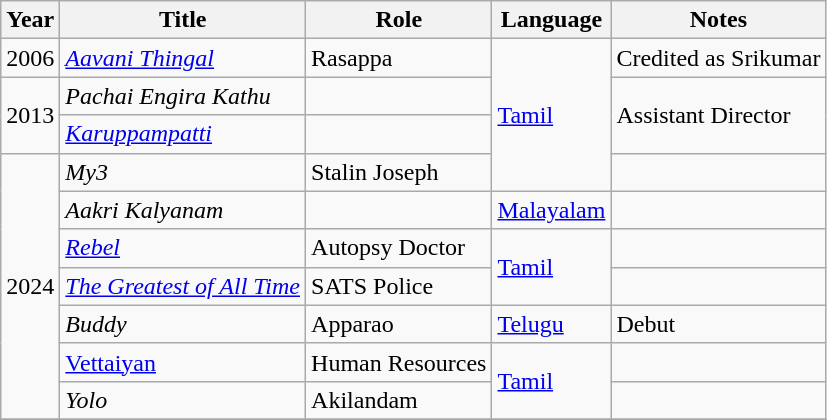<table class="wikitable sortable">
<tr>
<th>Year</th>
<th>Title</th>
<th>Role</th>
<th>Language</th>
<th class="unsortable">Notes</th>
</tr>
<tr>
<td>2006</td>
<td><em><a href='#'>Aavani Thingal</a></em></td>
<td>Rasappa</td>
<td rowspan="4"><a href='#'>Tamil</a></td>
<td>Credited as Srikumar</td>
</tr>
<tr>
<td Rowspan=2>2013</td>
<td><em>Pachai Engira Kathu</em></td>
<td></td>
<td Rowspan="2">Assistant Director</td>
</tr>
<tr>
<td><em><a href='#'>Karuppampatti</a></em></td>
<td></td>
</tr>
<tr>
<td rowspan="7">2024</td>
<td><em>My3</em></td>
<td>Stalin Joseph</td>
<td></td>
</tr>
<tr>
<td><em>Aakri Kalyanam</em></td>
<td></td>
<td><a href='#'>Malayalam</a></td>
<td></td>
</tr>
<tr>
<td><em><a href='#'>Rebel</a></em></td>
<td>Autopsy Doctor</td>
<td rowspan="2"><a href='#'>Tamil</a></td>
<td></td>
</tr>
<tr>
<td><em><a href='#'>The Greatest of All Time</a></em></td>
<td>SATS Police</td>
<td></td>
</tr>
<tr>
<td><em>Buddy</em></td>
<td>Apparao</td>
<td><a href='#'>Telugu</a></td>
<td>Debut</td>
</tr>
<tr>
<td><a href='#'>Vettaiyan</a></td>
<td>Human Resources</td>
<td rowspan="2"><a href='#'>Tamil</a></td>
<td></td>
</tr>
<tr>
<td><em>Yolo</em></td>
<td>Akilandam</td>
<td></td>
</tr>
<tr>
</tr>
</table>
